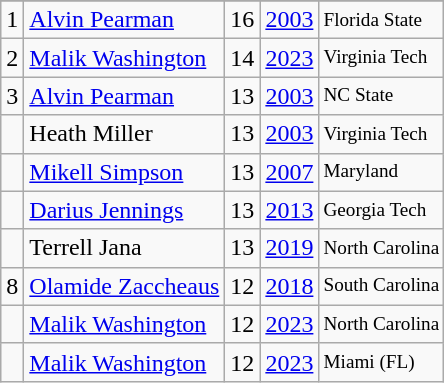<table class="wikitable">
<tr>
</tr>
<tr>
<td>1</td>
<td><a href='#'>Alvin Pearman</a></td>
<td>16</td>
<td><a href='#'>2003</a></td>
<td style="font-size:80%;">Florida State</td>
</tr>
<tr>
<td>2</td>
<td><a href='#'>Malik Washington</a></td>
<td>14</td>
<td><a href='#'>2023</a></td>
<td style="font-size:80%;">Virginia Tech</td>
</tr>
<tr>
<td>3</td>
<td><a href='#'>Alvin Pearman</a></td>
<td>13</td>
<td><a href='#'>2003</a></td>
<td style="font-size:80%;">NC State</td>
</tr>
<tr>
<td></td>
<td>Heath Miller</td>
<td>13</td>
<td><a href='#'>2003</a></td>
<td style="font-size:80%;">Virginia Tech</td>
</tr>
<tr>
<td></td>
<td><a href='#'>Mikell Simpson</a></td>
<td>13</td>
<td><a href='#'>2007</a></td>
<td style="font-size:80%;">Maryland</td>
</tr>
<tr>
<td></td>
<td><a href='#'>Darius Jennings</a></td>
<td>13</td>
<td><a href='#'>2013</a></td>
<td style="font-size:80%;">Georgia Tech</td>
</tr>
<tr>
<td></td>
<td>Terrell Jana</td>
<td>13</td>
<td><a href='#'>2019</a></td>
<td style="font-size:80%;">North Carolina</td>
</tr>
<tr>
<td>8</td>
<td><a href='#'>Olamide Zaccheaus</a></td>
<td>12</td>
<td><a href='#'>2018</a></td>
<td style="font-size:80%;">South Carolina</td>
</tr>
<tr>
<td></td>
<td><a href='#'>Malik Washington</a></td>
<td>12</td>
<td><a href='#'>2023</a></td>
<td style="font-size:80%;">North Carolina</td>
</tr>
<tr>
<td></td>
<td><a href='#'>Malik Washington</a></td>
<td>12</td>
<td><a href='#'>2023</a></td>
<td style="font-size:80%;">Miami (FL)</td>
</tr>
</table>
